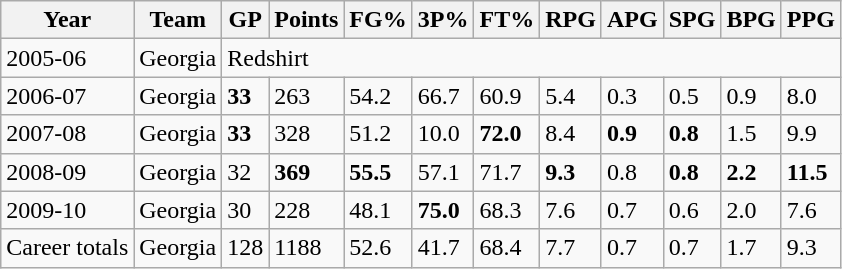<table class="wikitable">
<tr>
<th>Year</th>
<th>Team</th>
<th>GP</th>
<th>Points</th>
<th>FG%</th>
<th>3P%</th>
<th>FT%</th>
<th>RPG</th>
<th>APG</th>
<th>SPG</th>
<th>BPG</th>
<th>PPG</th>
</tr>
<tr>
<td>2005-06</td>
<td>Georgia</td>
<td colspan="10">Redshirt</td>
</tr>
<tr>
<td>2006-07</td>
<td>Georgia</td>
<td><strong>33</strong></td>
<td>263</td>
<td>54.2</td>
<td>66.7</td>
<td>60.9</td>
<td>5.4</td>
<td>0.3</td>
<td>0.5</td>
<td>0.9</td>
<td>8.0</td>
</tr>
<tr>
<td>2007-08</td>
<td>Georgia</td>
<td><strong>33</strong></td>
<td>328</td>
<td>51.2</td>
<td>10.0</td>
<td><strong>72.0</strong></td>
<td>8.4</td>
<td><strong>0.9</strong></td>
<td><strong>0.8</strong></td>
<td>1.5</td>
<td>9.9</td>
</tr>
<tr>
<td>2008-09</td>
<td>Georgia</td>
<td>32</td>
<td><strong>369</strong></td>
<td><strong>55.5</strong></td>
<td>57.1</td>
<td>71.7</td>
<td><strong>9.3</strong></td>
<td>0.8</td>
<td><strong>0.8</strong></td>
<td><strong>2.2</strong></td>
<td><strong>11.5</strong></td>
</tr>
<tr>
<td>2009-10</td>
<td>Georgia</td>
<td>30</td>
<td>228</td>
<td>48.1</td>
<td><strong>75.0</strong></td>
<td>68.3</td>
<td>7.6</td>
<td>0.7</td>
<td>0.6</td>
<td>2.0</td>
<td>7.6</td>
</tr>
<tr>
<td>Career totals</td>
<td>Georgia</td>
<td>128</td>
<td>1188</td>
<td>52.6</td>
<td>41.7</td>
<td>68.4</td>
<td>7.7</td>
<td>0.7</td>
<td>0.7</td>
<td>1.7</td>
<td>9.3</td>
</tr>
</table>
